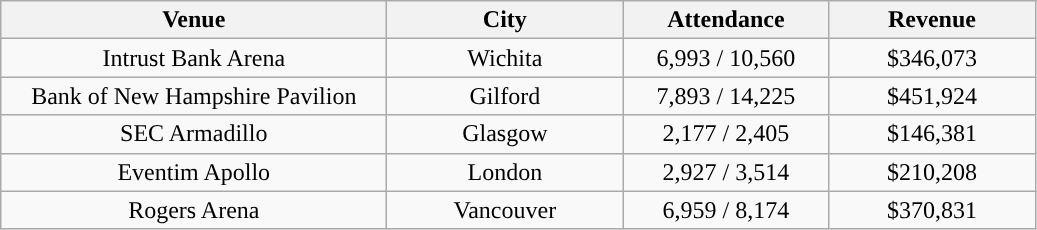<table class="wikitable" style="text-align:center;">
<tr>
<th style="width:250px;">Venue</th>
<th style="width:150px;">City</th>
<th style="width:130px;">Attendance</th>
<th style="width:130px;">Revenue</th>
</tr>
<tr>
<td>Intrust Bank Arena</td>
<td>Wichita</td>
<td>6,993 / 10,560</td>
<td>$346,073</td>
</tr>
<tr>
<td>Bank of New Hampshire Pavilion</td>
<td>Gilford</td>
<td>7,893 / 14,225</td>
<td>$451,924</td>
</tr>
<tr>
<td>SEC Armadillo</td>
<td>Glasgow</td>
<td>2,177 / 2,405</td>
<td>$146,381</td>
</tr>
<tr>
<td>Eventim Apollo</td>
<td>London</td>
<td>2,927 / 3,514</td>
<td>$210,208</td>
</tr>
<tr>
<td>Rogers Arena</td>
<td>Vancouver</td>
<td>6,959 / 8,174</td>
<td>$370,831</td>
</tr>
</table>
